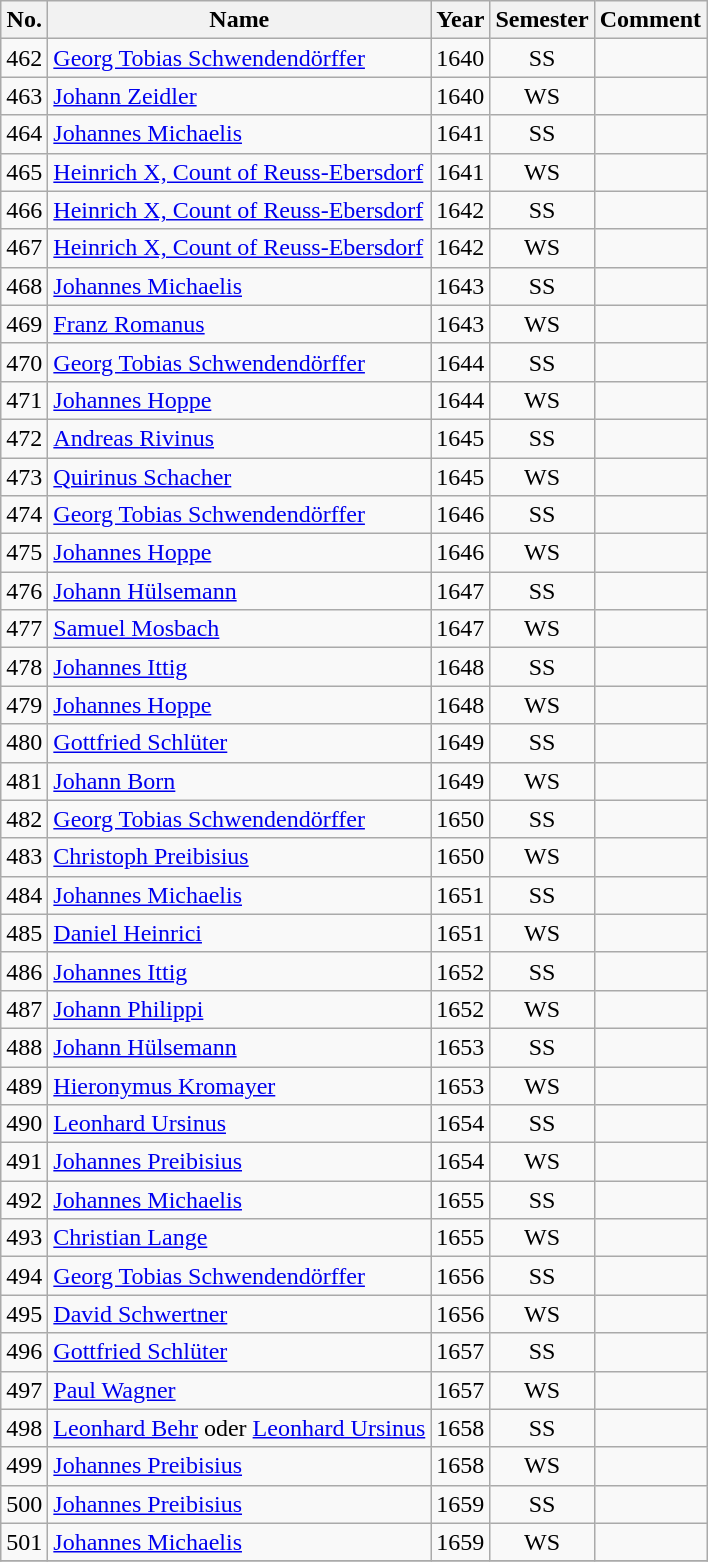<table class="wikitable">
<tr>
<th bgcolor="silver">No.</th>
<th bgcolor="silver">Name</th>
<th bgcolor="silver">Year</th>
<th bgcolor="silver">Semester</th>
<th bgcolor="silver">Comment</th>
</tr>
<tr>
<td>462</td>
<td><a href='#'>Georg Tobias Schwendendörffer</a></td>
<td>1640</td>
<td align="center">SS</td>
<td></td>
</tr>
<tr>
<td>463</td>
<td><a href='#'>Johann Zeidler</a></td>
<td>1640</td>
<td align="center">WS</td>
<td></td>
</tr>
<tr>
<td>464</td>
<td><a href='#'>Johannes Michaelis</a></td>
<td>1641</td>
<td align="center">SS</td>
<td></td>
</tr>
<tr>
<td>465</td>
<td><a href='#'>Heinrich X, Count of Reuss-Ebersdorf</a></td>
<td>1641</td>
<td align="center">WS</td>
<td></td>
</tr>
<tr>
<td>466</td>
<td><a href='#'>Heinrich X, Count of Reuss-Ebersdorf</a></td>
<td>1642</td>
<td align="center">SS</td>
<td></td>
</tr>
<tr>
<td>467</td>
<td><a href='#'>Heinrich X, Count of Reuss-Ebersdorf</a></td>
<td>1642</td>
<td align="center">WS</td>
<td></td>
</tr>
<tr>
<td>468</td>
<td><a href='#'>Johannes Michaelis</a></td>
<td>1643</td>
<td align="center">SS</td>
<td></td>
</tr>
<tr>
<td>469</td>
<td><a href='#'>Franz Romanus</a></td>
<td>1643</td>
<td align="center">WS</td>
<td></td>
</tr>
<tr>
<td>470</td>
<td><a href='#'>Georg Tobias Schwendendörffer</a></td>
<td>1644</td>
<td align="center">SS</td>
<td></td>
</tr>
<tr>
<td>471</td>
<td><a href='#'>Johannes Hoppe</a></td>
<td>1644</td>
<td align="center">WS</td>
<td></td>
</tr>
<tr>
<td>472</td>
<td><a href='#'>Andreas Rivinus</a></td>
<td>1645</td>
<td align="center">SS</td>
<td></td>
</tr>
<tr>
<td>473</td>
<td><a href='#'>Quirinus Schacher</a></td>
<td>1645</td>
<td align="center">WS</td>
<td></td>
</tr>
<tr>
<td>474</td>
<td><a href='#'>Georg Tobias Schwendendörffer</a></td>
<td>1646</td>
<td align="center">SS</td>
<td></td>
</tr>
<tr>
<td>475</td>
<td><a href='#'>Johannes Hoppe</a></td>
<td>1646</td>
<td align="center">WS</td>
<td></td>
</tr>
<tr>
<td>476</td>
<td><a href='#'>Johann Hülsemann</a></td>
<td>1647</td>
<td align="center">SS</td>
<td></td>
</tr>
<tr>
<td>477</td>
<td><a href='#'>Samuel Mosbach</a></td>
<td>1647</td>
<td align="center">WS</td>
<td></td>
</tr>
<tr>
<td>478</td>
<td><a href='#'>Johannes Ittig</a></td>
<td>1648</td>
<td align="center">SS</td>
<td></td>
</tr>
<tr>
<td>479</td>
<td><a href='#'>Johannes Hoppe</a></td>
<td>1648</td>
<td align="center">WS</td>
<td></td>
</tr>
<tr>
<td>480</td>
<td><a href='#'>Gottfried Schlüter</a></td>
<td>1649</td>
<td align="center">SS</td>
<td></td>
</tr>
<tr>
<td>481</td>
<td><a href='#'>Johann Born</a></td>
<td>1649</td>
<td align="center">WS</td>
<td></td>
</tr>
<tr>
<td>482</td>
<td><a href='#'>Georg Tobias Schwendendörffer</a></td>
<td>1650</td>
<td align="center">SS</td>
<td></td>
</tr>
<tr>
<td>483</td>
<td><a href='#'>Christoph Preibisius</a></td>
<td>1650</td>
<td align="center">WS</td>
<td></td>
</tr>
<tr>
<td>484</td>
<td><a href='#'>Johannes Michaelis</a></td>
<td>1651</td>
<td align="center">SS</td>
<td></td>
</tr>
<tr>
<td>485</td>
<td><a href='#'>Daniel Heinrici</a></td>
<td>1651</td>
<td align="center">WS</td>
<td></td>
</tr>
<tr>
<td>486</td>
<td><a href='#'>Johannes Ittig</a></td>
<td>1652</td>
<td align="center">SS</td>
<td></td>
</tr>
<tr>
<td>487</td>
<td><a href='#'>Johann Philippi</a></td>
<td>1652</td>
<td align="center">WS</td>
<td></td>
</tr>
<tr>
<td>488</td>
<td><a href='#'>Johann Hülsemann</a></td>
<td>1653</td>
<td align="center">SS</td>
<td></td>
</tr>
<tr>
<td>489</td>
<td><a href='#'>Hieronymus Kromayer</a></td>
<td>1653</td>
<td align="center">WS</td>
<td></td>
</tr>
<tr>
<td>490</td>
<td><a href='#'>Leonhard Ursinus</a></td>
<td>1654</td>
<td align="center">SS</td>
<td></td>
</tr>
<tr>
<td>491</td>
<td><a href='#'>Johannes Preibisius</a></td>
<td>1654</td>
<td align="center">WS</td>
<td></td>
</tr>
<tr>
<td>492</td>
<td><a href='#'>Johannes Michaelis</a></td>
<td>1655</td>
<td align="center">SS</td>
<td></td>
</tr>
<tr>
<td>493</td>
<td><a href='#'>Christian Lange</a></td>
<td>1655</td>
<td align="center">WS</td>
<td></td>
</tr>
<tr>
<td>494</td>
<td><a href='#'>Georg Tobias Schwendendörffer</a></td>
<td>1656</td>
<td align="center">SS</td>
<td></td>
</tr>
<tr>
<td>495</td>
<td><a href='#'>David Schwertner</a></td>
<td>1656</td>
<td align="center">WS</td>
<td></td>
</tr>
<tr>
<td>496</td>
<td><a href='#'>Gottfried Schlüter</a></td>
<td>1657</td>
<td align="center">SS</td>
<td></td>
</tr>
<tr>
<td>497</td>
<td><a href='#'>Paul Wagner</a></td>
<td>1657</td>
<td align="center">WS</td>
<td></td>
</tr>
<tr>
<td>498</td>
<td><a href='#'>Leonhard Behr</a> oder <a href='#'>Leonhard Ursinus</a></td>
<td>1658</td>
<td align="center">SS</td>
<td></td>
</tr>
<tr>
<td>499</td>
<td><a href='#'>Johannes Preibisius</a></td>
<td>1658</td>
<td align="center">WS</td>
<td></td>
</tr>
<tr>
<td>500</td>
<td><a href='#'>Johannes Preibisius</a></td>
<td>1659</td>
<td align="center">SS</td>
<td></td>
</tr>
<tr>
<td>501</td>
<td><a href='#'>Johannes Michaelis</a></td>
<td>1659</td>
<td align="center">WS</td>
<td></td>
</tr>
<tr>
</tr>
</table>
